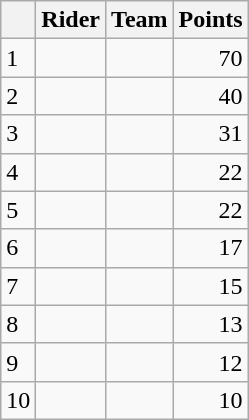<table class="wikitable">
<tr>
<th></th>
<th>Rider</th>
<th>Team</th>
<th>Points</th>
</tr>
<tr>
<td>1</td>
<td> </td>
<td></td>
<td style="text-align:right;">70</td>
</tr>
<tr>
<td>2</td>
<td></td>
<td></td>
<td style="text-align:right;">40</td>
</tr>
<tr>
<td>3</td>
<td></td>
<td></td>
<td style="text-align:right;">31</td>
</tr>
<tr>
<td>4</td>
<td></td>
<td></td>
<td style="text-align:right;">22</td>
</tr>
<tr>
<td>5</td>
<td></td>
<td></td>
<td style="text-align:right;">22</td>
</tr>
<tr>
<td>6</td>
<td></td>
<td></td>
<td style="text-align:right;">17</td>
</tr>
<tr>
<td>7</td>
<td></td>
<td></td>
<td style="text-align:right;">15</td>
</tr>
<tr>
<td>8</td>
<td> </td>
<td></td>
<td style="text-align:right;">13</td>
</tr>
<tr>
<td>9</td>
<td> </td>
<td></td>
<td style="text-align:right;">12</td>
</tr>
<tr>
<td>10</td>
<td></td>
<td></td>
<td style="text-align:right;">10</td>
</tr>
</table>
